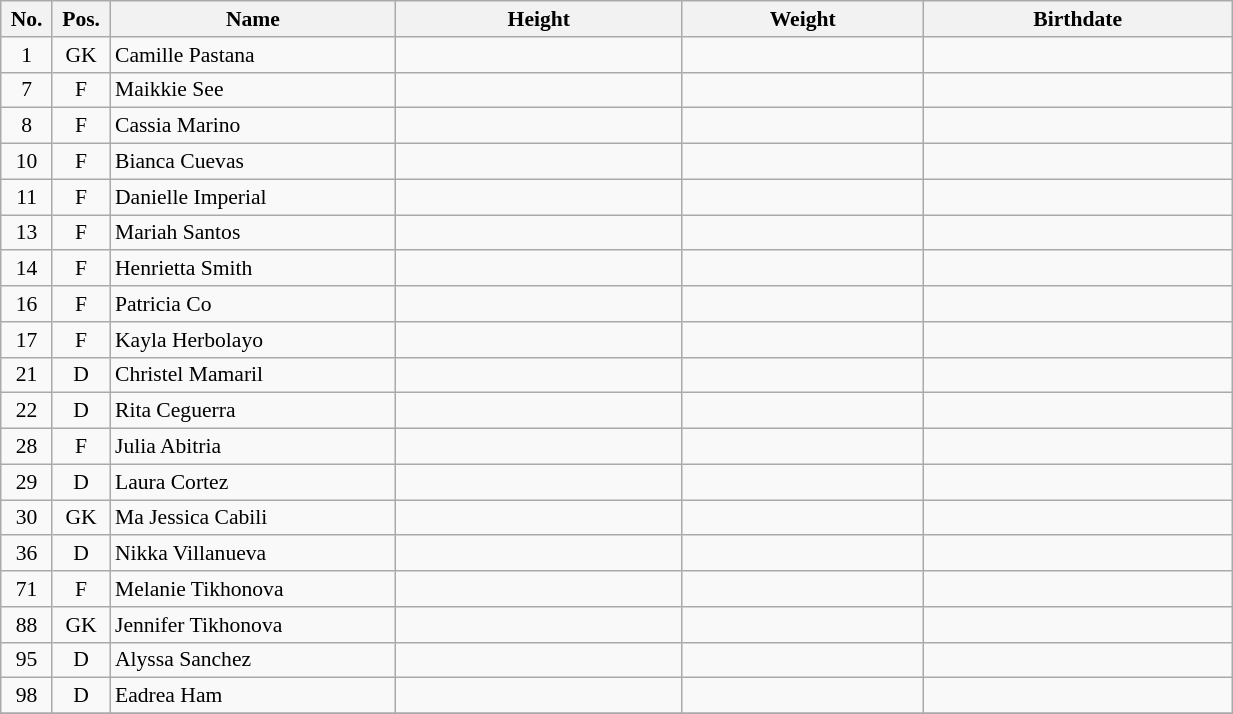<table width="65%" class="wikitable sortable" style="font-size: 90%; text-align: center;">
<tr>
<th style="width:  1%;">No.</th>
<th style="width:  1%;">Pos.</th>
<th style="width: 13%;">Name</th>
<th style="width: 13%;">Height</th>
<th style="width: 11%;">Weight</th>
<th style="width: 14%;">Birthdate</th>
</tr>
<tr>
<td>1</td>
<td>GK</td>
<td align=left>Camille Pastana</td>
<td></td>
<td></td>
<td></td>
</tr>
<tr>
<td>7</td>
<td>F</td>
<td align=left>Maikkie See</td>
<td></td>
<td></td>
<td></td>
</tr>
<tr>
<td>8</td>
<td>F</td>
<td align=left>Cassia Marino</td>
<td></td>
<td></td>
<td></td>
</tr>
<tr>
<td>10</td>
<td>F</td>
<td align=left>Bianca Cuevas</td>
<td></td>
<td></td>
<td></td>
</tr>
<tr>
<td>11</td>
<td>F</td>
<td align=left>Danielle Imperial</td>
<td></td>
<td></td>
<td></td>
</tr>
<tr>
<td>13</td>
<td>F</td>
<td align=left>Mariah Santos</td>
<td></td>
<td></td>
<td></td>
</tr>
<tr>
<td>14</td>
<td>F</td>
<td align=left>Henrietta Smith</td>
<td></td>
<td></td>
<td></td>
</tr>
<tr>
<td>16</td>
<td>F</td>
<td align=left>Patricia Co</td>
<td></td>
<td></td>
<td></td>
</tr>
<tr>
<td>17</td>
<td>F</td>
<td align=left>Kayla Herbolayo</td>
<td></td>
<td></td>
<td></td>
</tr>
<tr>
<td>21</td>
<td>D</td>
<td align=left>Christel Mamaril</td>
<td></td>
<td></td>
<td></td>
</tr>
<tr>
<td>22</td>
<td>D</td>
<td align=left>Rita Ceguerra</td>
<td></td>
<td></td>
<td></td>
</tr>
<tr>
<td>28</td>
<td>F</td>
<td align=left>Julia Abitria</td>
<td></td>
<td></td>
<td></td>
</tr>
<tr>
<td>29</td>
<td>D</td>
<td align=left>Laura Cortez</td>
<td></td>
<td></td>
<td></td>
</tr>
<tr>
<td>30</td>
<td>GK</td>
<td align=left>Ma Jessica Cabili</td>
<td></td>
<td></td>
<td></td>
</tr>
<tr>
<td>36</td>
<td>D</td>
<td align=left>Nikka Villanueva</td>
<td></td>
<td></td>
<td></td>
</tr>
<tr>
<td>71</td>
<td>F</td>
<td align=left>Melanie Tikhonova</td>
<td></td>
<td></td>
<td></td>
</tr>
<tr>
<td>88</td>
<td>GK</td>
<td align=left>Jennifer Tikhonova</td>
<td></td>
<td></td>
<td></td>
</tr>
<tr>
<td>95</td>
<td>D</td>
<td align=left>Alyssa Sanchez</td>
<td></td>
<td></td>
<td></td>
</tr>
<tr>
<td>98</td>
<td>D</td>
<td align=left>Eadrea Ham</td>
<td></td>
<td></td>
<td></td>
</tr>
<tr>
</tr>
</table>
